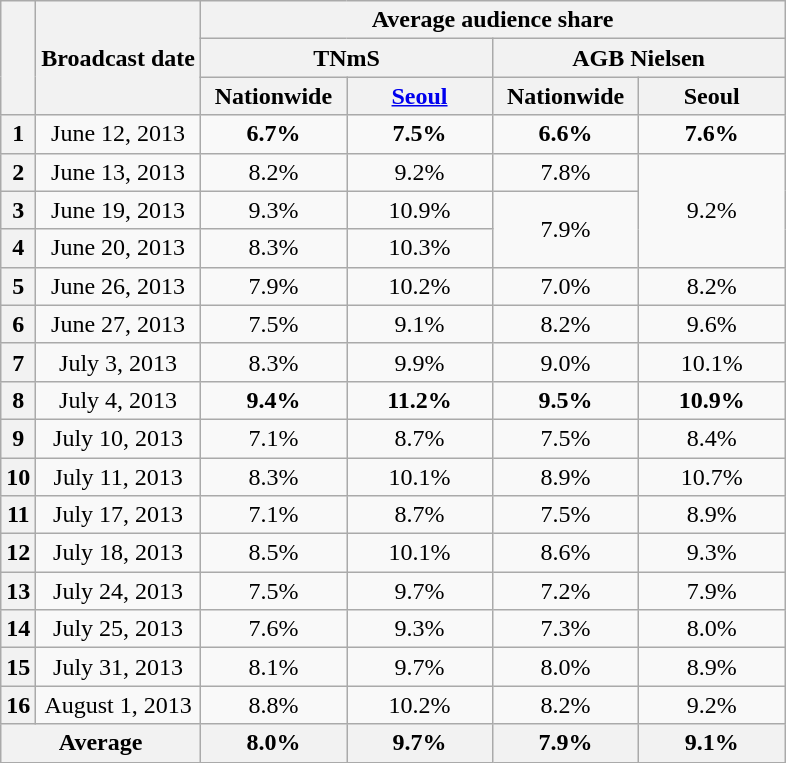<table class=wikitable style="text-align:center">
<tr>
<th rowspan="3"></th>
<th rowspan="3">Broadcast date</th>
<th colspan="4">Average audience share</th>
</tr>
<tr>
<th colspan="2">TNmS</th>
<th colspan="2">AGB Nielsen</th>
</tr>
<tr>
<th width=90>Nationwide</th>
<th width=90><a href='#'>Seoul</a></th>
<th width=90>Nationwide</th>
<th width=90>Seoul</th>
</tr>
<tr>
<th>1</th>
<td>June 12, 2013</td>
<td><span><strong>6.7%</strong></span></td>
<td><span><strong>7.5%</strong></span></td>
<td><span><strong>6.6%</strong></span></td>
<td><span><strong>7.6%</strong></span></td>
</tr>
<tr>
<th>2</th>
<td>June 13, 2013</td>
<td>8.2%</td>
<td>9.2%</td>
<td>7.8%</td>
<td rowspan="3">9.2%</td>
</tr>
<tr>
<th>3</th>
<td>June 19, 2013</td>
<td>9.3%</td>
<td>10.9%</td>
<td rowspan="2">7.9%</td>
</tr>
<tr>
<th>4</th>
<td>June 20, 2013</td>
<td>8.3%</td>
<td>10.3%</td>
</tr>
<tr>
<th>5</th>
<td>June 26, 2013</td>
<td>7.9%</td>
<td>10.2%</td>
<td>7.0%</td>
<td>8.2%</td>
</tr>
<tr>
<th>6</th>
<td>June 27, 2013</td>
<td>7.5%</td>
<td>9.1%</td>
<td>8.2%</td>
<td>9.6%</td>
</tr>
<tr>
<th>7</th>
<td>July 3, 2013</td>
<td>8.3%</td>
<td>9.9%</td>
<td>9.0%</td>
<td>10.1%</td>
</tr>
<tr>
<th>8</th>
<td>July 4, 2013</td>
<td><span><strong>9.4%</strong></span></td>
<td><span><strong>11.2%</strong></span></td>
<td><span><strong>9.5%</strong></span></td>
<td><span><strong>10.9%</strong></span></td>
</tr>
<tr>
<th>9</th>
<td>July 10, 2013</td>
<td>7.1%</td>
<td>8.7%</td>
<td>7.5%</td>
<td>8.4%</td>
</tr>
<tr>
<th>10</th>
<td>July 11, 2013</td>
<td>8.3%</td>
<td>10.1%</td>
<td>8.9%</td>
<td>10.7%</td>
</tr>
<tr>
<th>11</th>
<td>July 17, 2013</td>
<td>7.1%</td>
<td>8.7%</td>
<td>7.5%</td>
<td>8.9%</td>
</tr>
<tr>
<th>12</th>
<td>July 18, 2013</td>
<td>8.5%</td>
<td>10.1%</td>
<td>8.6%</td>
<td>9.3%</td>
</tr>
<tr>
<th>13</th>
<td>July 24, 2013</td>
<td>7.5%</td>
<td>9.7%</td>
<td>7.2%</td>
<td>7.9%</td>
</tr>
<tr>
<th>14</th>
<td>July 25, 2013</td>
<td>7.6%</td>
<td>9.3%</td>
<td>7.3%</td>
<td>8.0%</td>
</tr>
<tr>
<th>15</th>
<td>July 31, 2013</td>
<td>8.1%</td>
<td>9.7%</td>
<td>8.0%</td>
<td>8.9%</td>
</tr>
<tr>
<th>16</th>
<td>August 1, 2013</td>
<td>8.8%</td>
<td>10.2%</td>
<td>8.2%</td>
<td>9.2%</td>
</tr>
<tr>
<th colspan=2>Average</th>
<th>8.0%</th>
<th>9.7%</th>
<th>7.9%</th>
<th>9.1%</th>
</tr>
</table>
